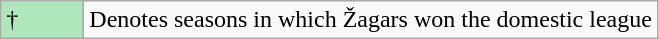<table class="wikitable">
<tr>
<td style="background:#AFE6BA; width:3em;">†</td>
<td>Denotes seasons in which Žagars won the domestic league</td>
</tr>
</table>
